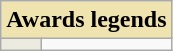<table class="wikitable">
<tr>
<th colspan="2" style="background-color:#EFE4B0;">Awards legends</th>
</tr>
<tr>
<td style="background-color:#EBEBE0;width:20px;"></td>
<td></td>
</tr>
</table>
